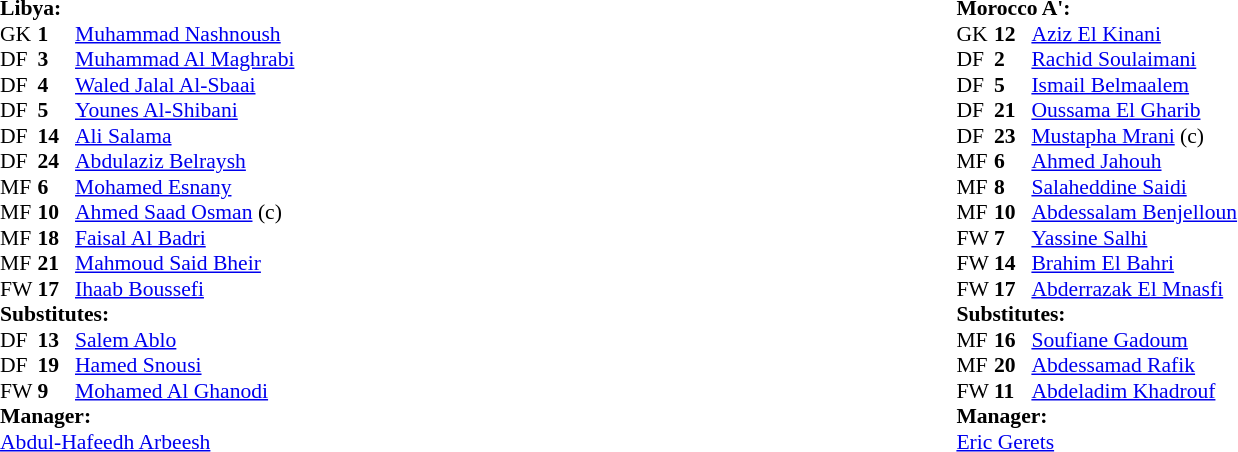<table width="100%">
<tr>
<td valign="top" width="50%"><br><table style="font-size: 90%" cellspacing="0" cellpadding="0" align=center>
<tr>
<td colspan="4"><strong>Libya:</strong></td>
</tr>
<tr>
<th width=25></th>
<th width=25></th>
</tr>
<tr>
<td>GK</td>
<td><strong>1</strong></td>
<td><a href='#'>Muhammad Nashnoush</a></td>
<td></td>
</tr>
<tr>
<td>DF</td>
<td><strong>3</strong></td>
<td><a href='#'>Muhammad Al Maghrabi</a></td>
<td></td>
<td></td>
</tr>
<tr>
<td>DF</td>
<td><strong>4</strong></td>
<td><a href='#'>Waled Jalal Al-Sbaai</a></td>
<td></td>
</tr>
<tr>
<td>DF</td>
<td><strong>5</strong></td>
<td><a href='#'>Younes Al-Shibani</a></td>
</tr>
<tr>
<td>DF</td>
<td><strong>14</strong></td>
<td><a href='#'>Ali Salama</a></td>
</tr>
<tr>
<td>DF</td>
<td><strong>24</strong></td>
<td><a href='#'>Abdulaziz Belraysh</a></td>
<td></td>
<td></td>
</tr>
<tr>
<td>MF</td>
<td><strong>6</strong></td>
<td><a href='#'>Mohamed Esnany</a></td>
<td></td>
</tr>
<tr>
<td>MF</td>
<td><strong>10</strong></td>
<td><a href='#'>Ahmed Saad Osman</a> (c)</td>
<td></td>
</tr>
<tr>
<td>MF</td>
<td><strong>18</strong></td>
<td><a href='#'>Faisal Al Badri</a></td>
</tr>
<tr>
<td>MF</td>
<td><strong>21</strong></td>
<td><a href='#'>Mahmoud Said Bheir</a></td>
<td></td>
<td></td>
</tr>
<tr>
<td>FW</td>
<td><strong>17</strong></td>
<td><a href='#'>Ihaab Boussefi</a></td>
</tr>
<tr>
<td colspan=3><strong>Substitutes:</strong></td>
</tr>
<tr>
<td>DF</td>
<td><strong>13</strong></td>
<td><a href='#'>Salem Ablo</a></td>
<td></td>
<td></td>
</tr>
<tr>
<td>DF</td>
<td><strong>19</strong></td>
<td><a href='#'>Hamed Snousi</a></td>
<td></td>
<td></td>
</tr>
<tr>
<td>FW</td>
<td><strong>9</strong></td>
<td><a href='#'>Mohamed Al Ghanodi</a></td>
<td></td>
<td></td>
</tr>
<tr>
<td colspan=3><strong>Manager:</strong></td>
</tr>
<tr>
<td colspan=3> <a href='#'>Abdul-Hafeedh Arbeesh</a></td>
</tr>
</table>
</td>
<td valign="top"></td>
<td valign="top" width="50%"><br><table style="font-size: 90%" cellspacing="0" cellpadding="0" align="center">
<tr>
<td colspan="4"><strong>Morocco A':</strong></td>
</tr>
<tr>
<th width=25></th>
<th width=25></th>
</tr>
<tr>
<td>GK</td>
<td><strong>12</strong></td>
<td><a href='#'>Aziz El Kinani</a></td>
</tr>
<tr>
<td>DF</td>
<td><strong>2</strong></td>
<td><a href='#'>Rachid Soulaimani</a></td>
<td></td>
</tr>
<tr>
<td>DF</td>
<td><strong>5</strong></td>
<td><a href='#'>Ismail Belmaalem</a></td>
<td></td>
</tr>
<tr>
<td>DF</td>
<td><strong>21</strong></td>
<td><a href='#'>Oussama El Gharib</a></td>
</tr>
<tr>
<td>DF</td>
<td><strong>23</strong></td>
<td><a href='#'>Mustapha Mrani</a> (c)</td>
<td></td>
</tr>
<tr>
<td>MF</td>
<td><strong>6</strong></td>
<td><a href='#'>Ahmed Jahouh</a></td>
</tr>
<tr>
<td>MF</td>
<td><strong>8</strong></td>
<td><a href='#'>Salaheddine Saidi</a></td>
</tr>
<tr>
<td>MF</td>
<td><strong>10</strong></td>
<td><a href='#'>Abdessalam Benjelloun</a></td>
<td></td>
<td></td>
</tr>
<tr>
<td>FW</td>
<td><strong>7</strong></td>
<td><a href='#'>Yassine Salhi</a></td>
</tr>
<tr>
<td>FW</td>
<td><strong>14</strong></td>
<td><a href='#'>Brahim El Bahri</a></td>
<td></td>
<td></td>
</tr>
<tr>
<td>FW</td>
<td><strong>17</strong></td>
<td><a href='#'>Abderrazak El Mnasfi</a></td>
<td></td>
<td></td>
</tr>
<tr>
<td colspan=3><strong>Substitutes:</strong></td>
</tr>
<tr>
<td>MF</td>
<td><strong>16</strong></td>
<td><a href='#'>Soufiane Gadoum</a></td>
<td></td>
<td></td>
</tr>
<tr>
<td>MF</td>
<td><strong>20</strong></td>
<td><a href='#'>Abdessamad Rafik</a></td>
<td></td>
<td></td>
</tr>
<tr>
<td>FW</td>
<td><strong>11</strong></td>
<td><a href='#'>Abdeladim Khadrouf</a></td>
<td></td>
<td></td>
</tr>
<tr>
<td colspan=3><strong>Manager:</strong></td>
</tr>
<tr>
<td colspan=3> <a href='#'>Eric Gerets</a></td>
</tr>
</table>
</td>
</tr>
</table>
